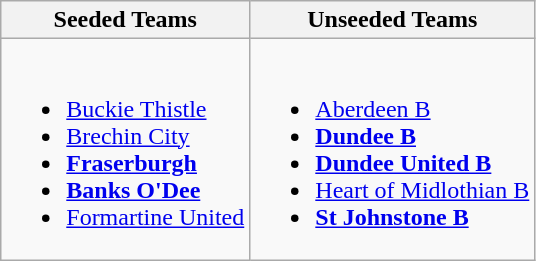<table class="wikitable">
<tr>
<th>Seeded Teams</th>
<th>Unseeded Teams</th>
</tr>
<tr>
<td valign="top"><br><ul><li><a href='#'>Buckie Thistle</a></li><li><a href='#'>Brechin City</a></li><li><strong><a href='#'>Fraserburgh</a></strong></li><li><strong><a href='#'>Banks O'Dee</a></strong></li><li><a href='#'>Formartine United</a></li></ul></td>
<td valign="top"><br><ul><li><a href='#'>Aberdeen B</a></li><li><strong><a href='#'>Dundee B</a></strong></li><li><strong><a href='#'>Dundee United B</a></strong></li><li><a href='#'>Heart of Midlothian B</a></li><li><strong><a href='#'>St Johnstone B</a></strong></li></ul></td>
</tr>
</table>
